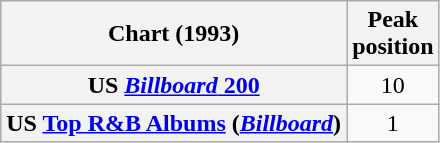<table class="wikitable sortable plainrowheaders" style="text-align:center">
<tr>
<th scope="col">Chart (1993)</th>
<th scope="col">Peak<br>position</th>
</tr>
<tr>
<th scope="row">US <a href='#'><em>Billboard</em> 200</a></th>
<td>10</td>
</tr>
<tr>
<th scope="row">US <a href='#'>Top R&B Albums</a> (<em><a href='#'>Billboard</a></em>)</th>
<td>1</td>
</tr>
</table>
